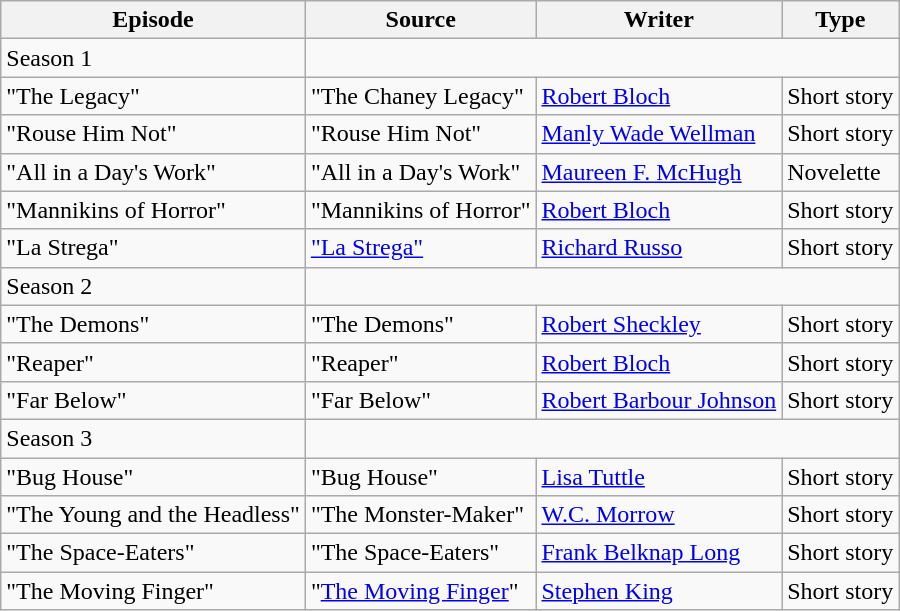<table class="wikitable">
<tr>
<th>Episode</th>
<th>Source</th>
<th>Writer</th>
<th>Type</th>
</tr>
<tr>
<td>Season 1</td>
</tr>
<tr>
<td>"The Legacy"</td>
<td>"The Chaney Legacy"</td>
<td><a href='#'>Robert Bloch</a></td>
<td>Short story</td>
</tr>
<tr>
<td>"Rouse Him Not"</td>
<td>"Rouse Him Not"</td>
<td><a href='#'>Manly Wade Wellman</a></td>
<td>Short story</td>
</tr>
<tr>
<td>"All in a Day's Work"</td>
<td>"All in a Day's Work"</td>
<td><a href='#'>Maureen F. McHugh</a></td>
<td>Novelette</td>
</tr>
<tr>
<td>"Mannikins of Horror"</td>
<td>"Mannikins of Horror"</td>
<td><a href='#'>Robert Bloch</a></td>
<td>Short story</td>
</tr>
<tr>
<td>"La Strega"</td>
<td><a href='#'>"La Strega"</a></td>
<td><a href='#'>Richard Russo</a></td>
<td>Short story</td>
</tr>
<tr>
<td>Season 2</td>
</tr>
<tr>
<td>"The Demons"</td>
<td>"The Demons"</td>
<td><a href='#'>Robert Sheckley</a></td>
<td>Short story</td>
</tr>
<tr>
<td>"Reaper"</td>
<td>"Reaper"</td>
<td><a href='#'>Robert Bloch</a></td>
<td>Short story</td>
</tr>
<tr>
<td>"Far Below"</td>
<td>"Far Below"</td>
<td><a href='#'>Robert Barbour Johnson</a></td>
<td>Short story</td>
</tr>
<tr>
<td>Season 3</td>
</tr>
<tr>
<td>"Bug House"</td>
<td>"Bug House"</td>
<td><a href='#'>Lisa Tuttle</a></td>
<td>Short story</td>
</tr>
<tr>
<td>"The Young and the Headless"</td>
<td>"The Monster-Maker"</td>
<td><a href='#'>W.C. Morrow</a></td>
<td>Short story</td>
</tr>
<tr>
<td>"The Space-Eaters"</td>
<td>"The Space-Eaters"</td>
<td><a href='#'>Frank Belknap Long</a></td>
<td>Short story</td>
</tr>
<tr>
<td>"The Moving Finger"</td>
<td>"<a href='#'>The Moving Finger</a>"</td>
<td><a href='#'>Stephen King</a></td>
<td>Short story</td>
</tr>
</table>
